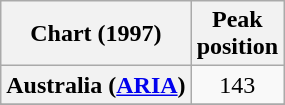<table class="wikitable sortable plainrowheaders" style="text-align:center">
<tr>
<th>Chart (1997)</th>
<th>Peak<br>position</th>
</tr>
<tr>
<th scope="row">Australia (<a href='#'>ARIA</a>)</th>
<td>143</td>
</tr>
<tr>
</tr>
<tr>
</tr>
<tr>
</tr>
</table>
